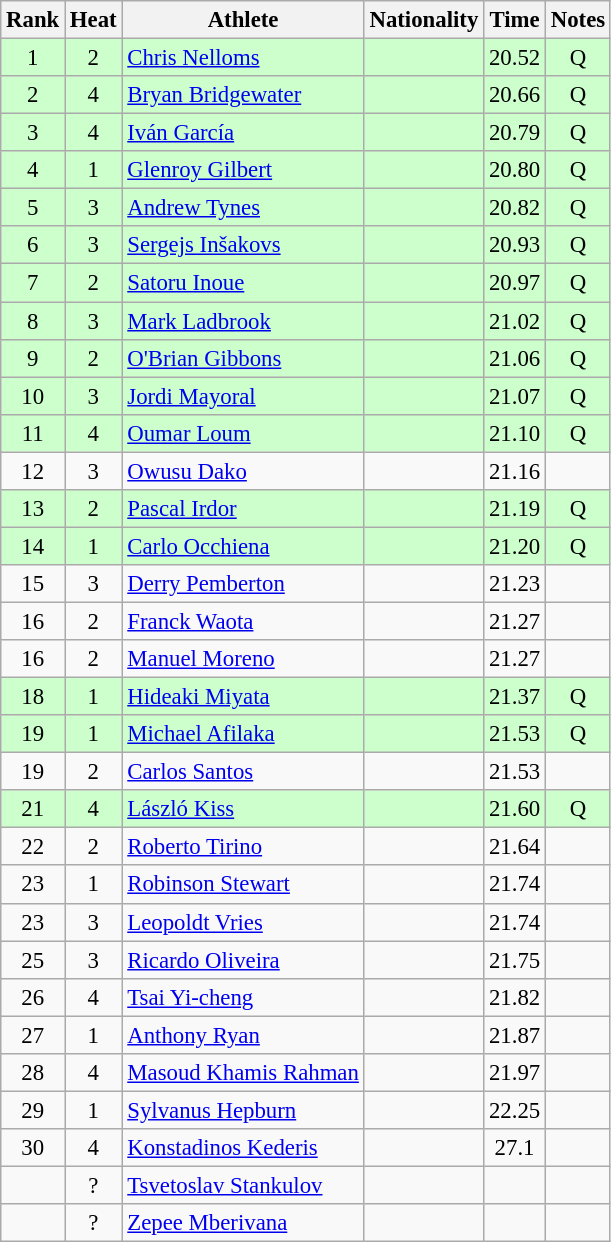<table class="wikitable sortable" style="text-align:center;font-size:95%">
<tr>
<th>Rank</th>
<th>Heat</th>
<th>Athlete</th>
<th>Nationality</th>
<th>Time</th>
<th>Notes</th>
</tr>
<tr bgcolor=ccffcc>
<td>1</td>
<td>2</td>
<td align="left"><a href='#'>Chris Nelloms</a></td>
<td align=left></td>
<td>20.52</td>
<td>Q</td>
</tr>
<tr bgcolor=ccffcc>
<td>2</td>
<td>4</td>
<td align="left"><a href='#'>Bryan Bridgewater</a></td>
<td align=left></td>
<td>20.66</td>
<td>Q</td>
</tr>
<tr bgcolor=ccffcc>
<td>3</td>
<td>4</td>
<td align="left"><a href='#'>Iván García</a></td>
<td align=left></td>
<td>20.79</td>
<td>Q</td>
</tr>
<tr bgcolor=ccffcc>
<td>4</td>
<td>1</td>
<td align="left"><a href='#'>Glenroy Gilbert</a></td>
<td align=left></td>
<td>20.80</td>
<td>Q</td>
</tr>
<tr bgcolor=ccffcc>
<td>5</td>
<td>3</td>
<td align="left"><a href='#'>Andrew Tynes</a></td>
<td align=left></td>
<td>20.82</td>
<td>Q</td>
</tr>
<tr bgcolor=ccffcc>
<td>6</td>
<td>3</td>
<td align="left"><a href='#'>Sergejs Inšakovs</a></td>
<td align=left></td>
<td>20.93</td>
<td>Q</td>
</tr>
<tr bgcolor=ccffcc>
<td>7</td>
<td>2</td>
<td align="left"><a href='#'>Satoru Inoue</a></td>
<td align=left></td>
<td>20.97</td>
<td>Q</td>
</tr>
<tr bgcolor=ccffcc>
<td>8</td>
<td>3</td>
<td align="left"><a href='#'>Mark Ladbrook</a></td>
<td align=left></td>
<td>21.02</td>
<td>Q</td>
</tr>
<tr bgcolor=ccffcc>
<td>9</td>
<td>2</td>
<td align="left"><a href='#'>O'Brian Gibbons</a></td>
<td align=left></td>
<td>21.06</td>
<td>Q</td>
</tr>
<tr bgcolor=ccffcc>
<td>10</td>
<td>3</td>
<td align="left"><a href='#'>Jordi Mayoral</a></td>
<td align=left></td>
<td>21.07</td>
<td>Q</td>
</tr>
<tr bgcolor=ccffcc>
<td>11</td>
<td>4</td>
<td align="left"><a href='#'>Oumar Loum</a></td>
<td align=left></td>
<td>21.10</td>
<td>Q</td>
</tr>
<tr>
<td>12</td>
<td>3</td>
<td align="left"><a href='#'>Owusu Dako</a></td>
<td align=left></td>
<td>21.16</td>
<td></td>
</tr>
<tr bgcolor=ccffcc>
<td>13</td>
<td>2</td>
<td align="left"><a href='#'>Pascal Irdor</a></td>
<td align=left></td>
<td>21.19</td>
<td>Q</td>
</tr>
<tr bgcolor=ccffcc>
<td>14</td>
<td>1</td>
<td align="left"><a href='#'>Carlo Occhiena</a></td>
<td align=left></td>
<td>21.20</td>
<td>Q</td>
</tr>
<tr>
<td>15</td>
<td>3</td>
<td align="left"><a href='#'>Derry Pemberton</a></td>
<td align=left></td>
<td>21.23</td>
<td></td>
</tr>
<tr>
<td>16</td>
<td>2</td>
<td align="left"><a href='#'>Franck Waota</a></td>
<td align=left></td>
<td>21.27</td>
<td></td>
</tr>
<tr>
<td>16</td>
<td>2</td>
<td align="left"><a href='#'>Manuel Moreno</a></td>
<td align=left></td>
<td>21.27</td>
<td></td>
</tr>
<tr bgcolor=ccffcc>
<td>18</td>
<td>1</td>
<td align="left"><a href='#'>Hideaki Miyata</a></td>
<td align=left></td>
<td>21.37</td>
<td>Q</td>
</tr>
<tr bgcolor=ccffcc>
<td>19</td>
<td>1</td>
<td align="left"><a href='#'>Michael Afilaka</a></td>
<td align=left></td>
<td>21.53</td>
<td>Q</td>
</tr>
<tr>
<td>19</td>
<td>2</td>
<td align="left"><a href='#'>Carlos Santos</a></td>
<td align=left></td>
<td>21.53</td>
<td></td>
</tr>
<tr bgcolor=ccffcc>
<td>21</td>
<td>4</td>
<td align="left"><a href='#'>László Kiss</a></td>
<td align=left></td>
<td>21.60</td>
<td>Q</td>
</tr>
<tr>
<td>22</td>
<td>2</td>
<td align="left"><a href='#'>Roberto Tirino</a></td>
<td align=left></td>
<td>21.64</td>
<td></td>
</tr>
<tr>
<td>23</td>
<td>1</td>
<td align="left"><a href='#'>Robinson Stewart</a></td>
<td align=left></td>
<td>21.74</td>
<td></td>
</tr>
<tr>
<td>23</td>
<td>3</td>
<td align="left"><a href='#'>Leopoldt Vries</a></td>
<td align=left></td>
<td>21.74</td>
<td></td>
</tr>
<tr>
<td>25</td>
<td>3</td>
<td align="left"><a href='#'>Ricardo Oliveira</a></td>
<td align=left></td>
<td>21.75</td>
<td></td>
</tr>
<tr>
<td>26</td>
<td>4</td>
<td align="left"><a href='#'>Tsai Yi-cheng</a></td>
<td align=left></td>
<td>21.82</td>
<td></td>
</tr>
<tr>
<td>27</td>
<td>1</td>
<td align="left"><a href='#'>Anthony Ryan</a></td>
<td align=left></td>
<td>21.87</td>
<td></td>
</tr>
<tr>
<td>28</td>
<td>4</td>
<td align="left"><a href='#'>Masoud Khamis Rahman</a></td>
<td align=left></td>
<td>21.97</td>
<td></td>
</tr>
<tr>
<td>29</td>
<td>1</td>
<td align="left"><a href='#'>Sylvanus Hepburn</a></td>
<td align=left></td>
<td>22.25</td>
<td></td>
</tr>
<tr>
<td>30</td>
<td>4</td>
<td align="left"><a href='#'>Konstadinos Kederis</a></td>
<td align=left></td>
<td>27.1</td>
<td></td>
</tr>
<tr>
<td></td>
<td>?</td>
<td align="left"><a href='#'>Tsvetoslav Stankulov</a></td>
<td align=left></td>
<td></td>
<td></td>
</tr>
<tr>
<td></td>
<td>?</td>
<td align="left"><a href='#'>Zepee Mberivana</a></td>
<td align=left></td>
<td></td>
<td></td>
</tr>
</table>
